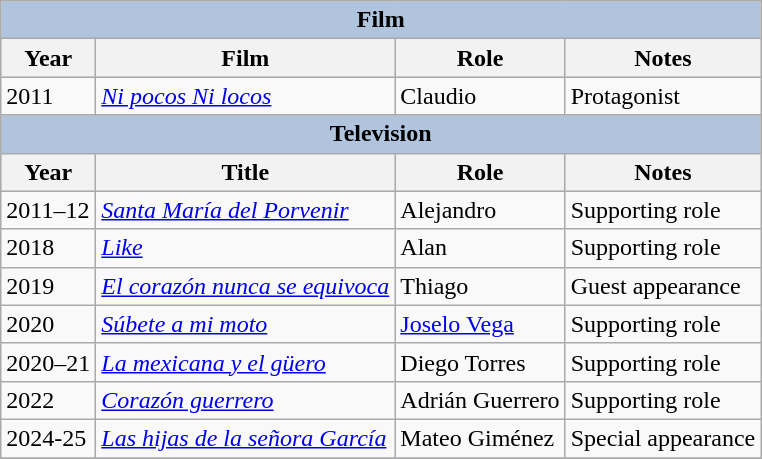<table class="wikitable">
<tr>
<th colspan="4" style="background: LightSteelBlue;">Film</th>
</tr>
<tr style="background:#ccc; text-align:center;">
<th>Year</th>
<th>Film</th>
<th>Role</th>
<th>Notes</th>
</tr>
<tr>
<td>2011</td>
<td><em><a href='#'>Ni pocos Ni locos</a></em></td>
<td>Claudio</td>
<td>Protagonist</td>
</tr>
<tr style="background:#ccc; text-align:center;">
<th colspan="4" style="background: LightSteelBlue;">Television</th>
</tr>
<tr style="background:#ccc; text-align:center;">
<th>Year</th>
<th>Title</th>
<th>Role</th>
<th>Notes</th>
</tr>
<tr>
<td>2011–12</td>
<td><em><a href='#'>Santa María del Porvenir</a></em></td>
<td>Alejandro</td>
<td>Supporting role</td>
</tr>
<tr>
<td>2018</td>
<td><em><a href='#'>Like</a></em></td>
<td>Alan</td>
<td>Supporting role</td>
</tr>
<tr>
<td>2019</td>
<td><em><a href='#'>El corazón nunca se equivoca</a></em></td>
<td>Thiago</td>
<td>Guest appearance</td>
</tr>
<tr>
<td>2020</td>
<td><em><a href='#'>Súbete a mi moto</a></em></td>
<td><a href='#'>Joselo Vega</a></td>
<td>Supporting role</td>
</tr>
<tr>
<td>2020–21</td>
<td><em><a href='#'>La mexicana y el güero</a></em></td>
<td>Diego Torres</td>
<td>Supporting role</td>
</tr>
<tr>
<td>2022</td>
<td><em><a href='#'>Corazón guerrero</a></em></td>
<td>Adrián Guerrero</td>
<td>Supporting role</td>
</tr>
<tr>
<td>2024-25</td>
<td><em><a href='#'>Las hijas de la señora García</a></em></td>
<td>Mateo Giménez</td>
<td>Special appearance</td>
</tr>
<tr>
</tr>
</table>
